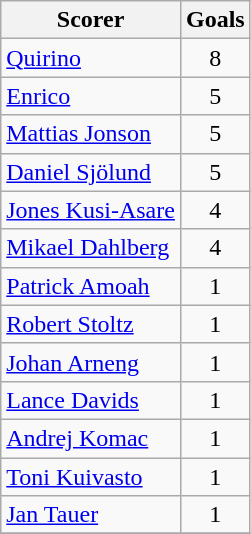<table class="wikitable">
<tr>
<th>Scorer</th>
<th>Goals</th>
</tr>
<tr>
<td> <a href='#'>Quirino</a></td>
<td align=center>8</td>
</tr>
<tr>
<td> <a href='#'>Enrico</a></td>
<td align=center>5</td>
</tr>
<tr>
<td> <a href='#'>Mattias Jonson</a></td>
<td align=center>5</td>
</tr>
<tr>
<td> <a href='#'>Daniel Sjölund</a></td>
<td align=center>5</td>
</tr>
<tr>
<td> <a href='#'>Jones Kusi-Asare</a></td>
<td align=center>4</td>
</tr>
<tr>
<td> <a href='#'>Mikael Dahlberg</a></td>
<td align=center>4</td>
</tr>
<tr>
<td> <a href='#'>Patrick Amoah</a></td>
<td align=center>1</td>
</tr>
<tr>
<td> <a href='#'>Robert Stoltz</a></td>
<td align=center>1</td>
</tr>
<tr>
<td> <a href='#'>Johan Arneng</a></td>
<td align=center>1</td>
</tr>
<tr>
<td> <a href='#'>Lance Davids</a></td>
<td align=center>1</td>
</tr>
<tr>
<td> <a href='#'>Andrej Komac</a></td>
<td align=center>1</td>
</tr>
<tr>
<td> <a href='#'>Toni Kuivasto</a></td>
<td align=center>1</td>
</tr>
<tr>
<td> <a href='#'>Jan Tauer</a></td>
<td align=center>1</td>
</tr>
<tr>
</tr>
</table>
